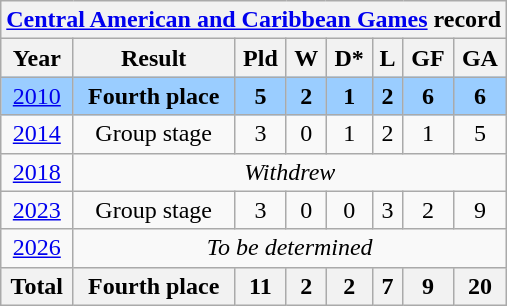<table class="wikitable" style="text-align: center;">
<tr>
<th colspan=8><a href='#'>Central American and Caribbean Games</a> record</th>
</tr>
<tr>
<th>Year</th>
<th>Result</th>
<th>Pld</th>
<th>W</th>
<th>D*</th>
<th>L</th>
<th>GF</th>
<th>GA</th>
</tr>
<tr bgcolor=#9acdff>
<td> <a href='#'>2010</a></td>
<td><strong>Fourth place</strong></td>
<td><strong>5</strong></td>
<td><strong>2</strong></td>
<td><strong>1</strong></td>
<td><strong>2</strong></td>
<td><strong>6</strong></td>
<td><strong>6</strong></td>
</tr>
<tr>
<td> <a href='#'>2014</a></td>
<td>Group stage</td>
<td>3</td>
<td>0</td>
<td>1</td>
<td>2</td>
<td>1</td>
<td>5</td>
</tr>
<tr>
<td> <a href='#'>2018</a></td>
<td colspan=7><em>Withdrew</em></td>
</tr>
<tr>
<td> <a href='#'>2023</a></td>
<td>Group stage</td>
<td>3</td>
<td>0</td>
<td>0</td>
<td>3</td>
<td>2</td>
<td>9</td>
</tr>
<tr>
<td> <a href='#'>2026</a></td>
<td colspan=8><em>To be determined</em></td>
</tr>
<tr>
<th>Total</th>
<th>Fourth place</th>
<th>11</th>
<th>2</th>
<th>2</th>
<th>7</th>
<th>9</th>
<th>20</th>
</tr>
</table>
